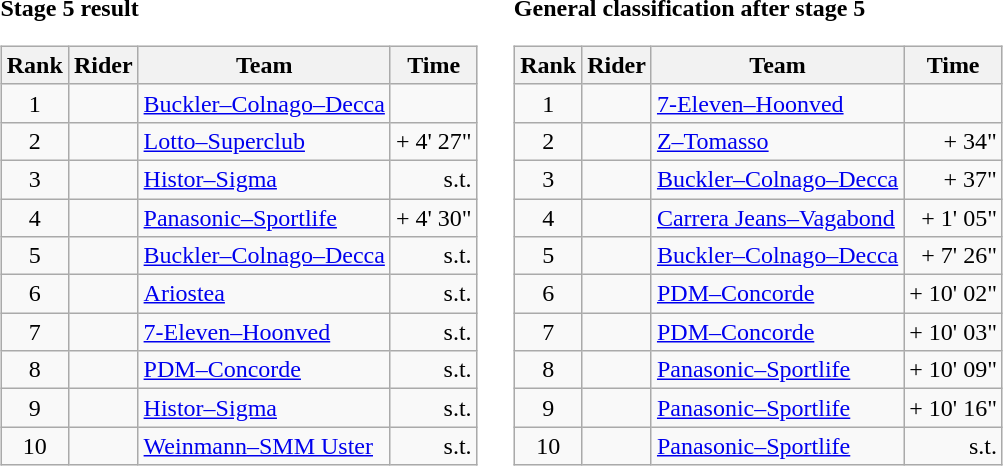<table>
<tr>
<td><strong>Stage 5 result</strong><br><table class="wikitable">
<tr>
<th scope="col">Rank</th>
<th scope="col">Rider</th>
<th scope="col">Team</th>
<th scope="col">Time</th>
</tr>
<tr>
<td style="text-align:center;">1</td>
<td></td>
<td><a href='#'>Buckler–Colnago–Decca</a></td>
<td style="text-align:right;"></td>
</tr>
<tr>
<td style="text-align:center;">2</td>
<td></td>
<td><a href='#'>Lotto–Superclub</a></td>
<td style="text-align:right;">+ 4' 27"</td>
</tr>
<tr>
<td style="text-align:center;">3</td>
<td></td>
<td><a href='#'>Histor–Sigma</a></td>
<td style="text-align:right;">s.t.</td>
</tr>
<tr>
<td style="text-align:center;">4</td>
<td></td>
<td><a href='#'>Panasonic–Sportlife</a></td>
<td style="text-align:right;">+ 4' 30"</td>
</tr>
<tr>
<td style="text-align:center;">5</td>
<td></td>
<td><a href='#'>Buckler–Colnago–Decca</a></td>
<td style="text-align:right;">s.t.</td>
</tr>
<tr>
<td style="text-align:center;">6</td>
<td></td>
<td><a href='#'>Ariostea</a></td>
<td style="text-align:right;">s.t.</td>
</tr>
<tr>
<td style="text-align:center;">7</td>
<td></td>
<td><a href='#'>7-Eleven–Hoonved</a></td>
<td style="text-align:right;">s.t.</td>
</tr>
<tr>
<td style="text-align:center;">8</td>
<td></td>
<td><a href='#'>PDM–Concorde</a></td>
<td style="text-align:right;">s.t.</td>
</tr>
<tr>
<td style="text-align:center;">9</td>
<td></td>
<td><a href='#'>Histor–Sigma</a></td>
<td style="text-align:right;">s.t.</td>
</tr>
<tr>
<td style="text-align:center;">10</td>
<td></td>
<td><a href='#'>Weinmann–SMM Uster</a></td>
<td style="text-align:right;">s.t.</td>
</tr>
</table>
</td>
<td></td>
<td><strong>General classification after stage 5</strong><br><table class="wikitable">
<tr>
<th scope="col">Rank</th>
<th scope="col">Rider</th>
<th scope="col">Team</th>
<th scope="col">Time</th>
</tr>
<tr>
<td style="text-align:center;">1</td>
<td> </td>
<td><a href='#'>7-Eleven–Hoonved</a></td>
<td style="text-align:right;"></td>
</tr>
<tr>
<td style="text-align:center;">2</td>
<td></td>
<td><a href='#'>Z–Tomasso</a></td>
<td style="text-align:right;">+ 34"</td>
</tr>
<tr>
<td style="text-align:center;">3</td>
<td></td>
<td><a href='#'>Buckler–Colnago–Decca</a></td>
<td style="text-align:right;">+ 37"</td>
</tr>
<tr>
<td style="text-align:center;">4</td>
<td></td>
<td><a href='#'>Carrera Jeans–Vagabond</a></td>
<td style="text-align:right;">+ 1' 05"</td>
</tr>
<tr>
<td style="text-align:center;">5</td>
<td></td>
<td><a href='#'>Buckler–Colnago–Decca</a></td>
<td style="text-align:right;">+ 7' 26"</td>
</tr>
<tr>
<td style="text-align:center;">6</td>
<td></td>
<td><a href='#'>PDM–Concorde</a></td>
<td style="text-align:right;">+ 10' 02"</td>
</tr>
<tr>
<td style="text-align:center;">7</td>
<td></td>
<td><a href='#'>PDM–Concorde</a></td>
<td style="text-align:right;">+ 10' 03"</td>
</tr>
<tr>
<td style="text-align:center;">8</td>
<td></td>
<td><a href='#'>Panasonic–Sportlife</a></td>
<td style="text-align:right;">+ 10' 09"</td>
</tr>
<tr>
<td style="text-align:center;">9</td>
<td></td>
<td><a href='#'>Panasonic–Sportlife</a></td>
<td style="text-align:right;">+ 10' 16"</td>
</tr>
<tr>
<td style="text-align:center;">10</td>
<td></td>
<td><a href='#'>Panasonic–Sportlife</a></td>
<td style="text-align:right;">s.t.</td>
</tr>
</table>
</td>
</tr>
</table>
